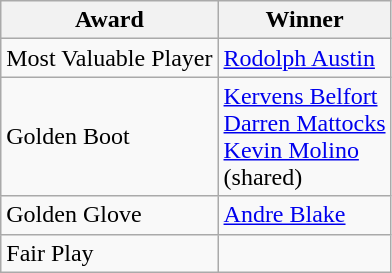<table class="wikitable">
<tr>
<th>Award</th>
<th>Winner</th>
</tr>
<tr>
<td>Most Valuable Player</td>
<td> <a href='#'>Rodolph Austin</a></td>
</tr>
<tr>
<td>Golden Boot</td>
<td> <a href='#'>Kervens Belfort</a><br> <a href='#'>Darren Mattocks</a><br> <a href='#'>Kevin Molino</a><br>(shared)</td>
</tr>
<tr>
<td>Golden Glove</td>
<td> <a href='#'>Andre Blake</a></td>
</tr>
<tr>
<td>Fair Play</td>
<td></td>
</tr>
</table>
